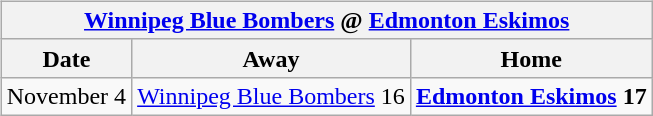<table cellspacing="10">
<tr>
<td valign="top"><br><table class="wikitable">
<tr>
<th colspan="4"><a href='#'>Winnipeg Blue Bombers</a> @ <a href='#'>Edmonton Eskimos</a></th>
</tr>
<tr>
<th>Date</th>
<th>Away</th>
<th>Home</th>
</tr>
<tr>
<td>November 4</td>
<td><a href='#'>Winnipeg Blue Bombers</a> 16</td>
<td><strong><a href='#'>Edmonton Eskimos</a> 17</strong></td>
</tr>
</table>
</td>
</tr>
</table>
